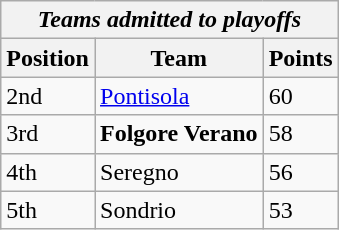<table class="wikitable">
<tr>
<th colspan="3"><em>Teams admitted to playoffs</em></th>
</tr>
<tr>
<th>Position</th>
<th>Team</th>
<th>Points</th>
</tr>
<tr>
<td>2nd</td>
<td><a href='#'>Pontisola</a></td>
<td>60</td>
</tr>
<tr>
<td>3rd</td>
<td><strong>Folgore Verano</strong></td>
<td>58</td>
</tr>
<tr>
<td>4th</td>
<td>Seregno</td>
<td>56</td>
</tr>
<tr>
<td>5th</td>
<td>Sondrio</td>
<td>53</td>
</tr>
</table>
